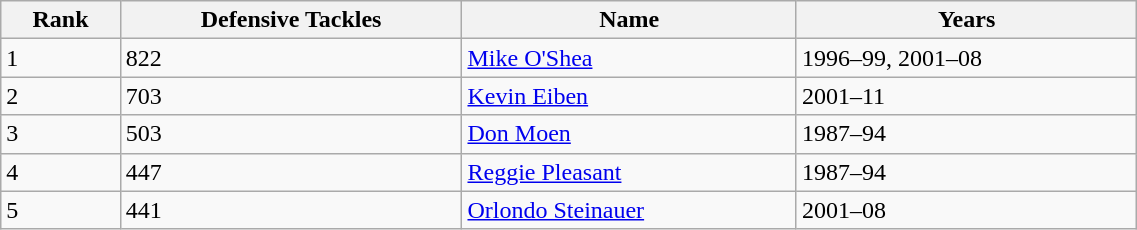<table class="wikitable" style="width:60%; text-align:left; border-collapse:collapse;">
<tr>
<th>Rank</th>
<th>Defensive Tackles</th>
<th>Name</th>
<th>Years</th>
</tr>
<tr>
<td>1</td>
<td>822</td>
<td><a href='#'>Mike O'Shea</a></td>
<td>1996–99, 2001–08</td>
</tr>
<tr>
<td>2</td>
<td>703</td>
<td><a href='#'>Kevin Eiben</a></td>
<td>2001–11</td>
</tr>
<tr>
<td>3</td>
<td>503</td>
<td><a href='#'>Don Moen</a></td>
<td>1987–94</td>
</tr>
<tr>
<td>4</td>
<td>447</td>
<td><a href='#'>Reggie Pleasant</a></td>
<td>1987–94</td>
</tr>
<tr>
<td>5</td>
<td>441</td>
<td><a href='#'>Orlondo Steinauer</a></td>
<td>2001–08</td>
</tr>
</table>
